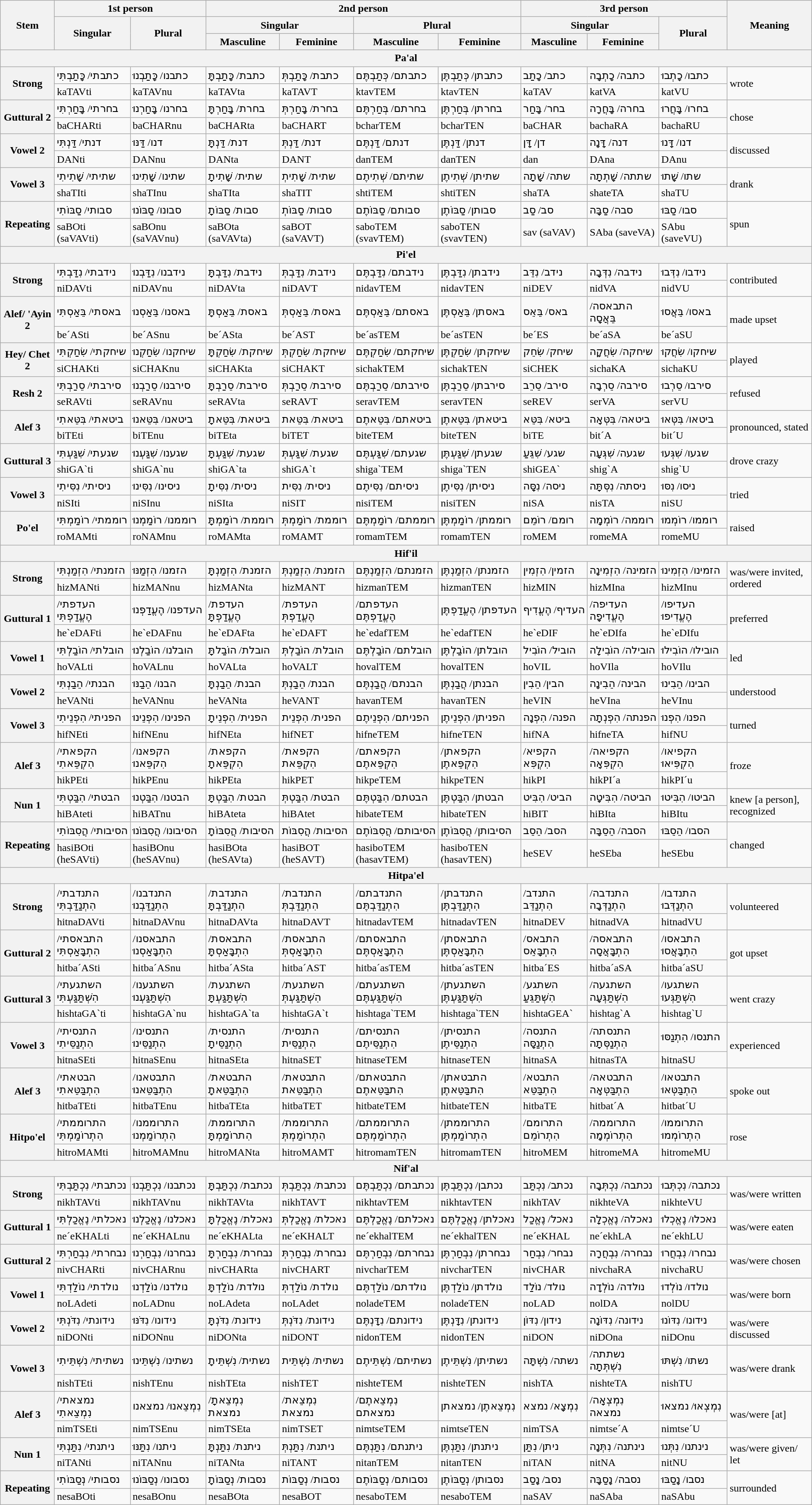<table class="wikitable mw-collapsible mw-collapsed">
<tr>
<th rowspan="3">Stem</th>
<th colspan="2">1st person</th>
<th colspan="4">2nd person</th>
<th colspan="3">3rd person</th>
<th rowspan="3">Meaning</th>
</tr>
<tr>
<th rowspan="2">Singular</th>
<th rowspan="2">Plural</th>
<th colspan="2">Singular</th>
<th colspan="2">Plural</th>
<th colspan="2">Singular</th>
<th rowspan="2">Plural</th>
</tr>
<tr>
<th>Masculine</th>
<th>Feminine</th>
<th>Masculine</th>
<th>Feminine</th>
<th>Masculine</th>
<th>Feminine</th>
</tr>
<tr>
<th colspan="11">Pa'al</th>
</tr>
<tr>
<th rowspan="2">Strong</th>
<td>כתבתי/ כָּתַבְתִּי</td>
<td>כתבנו/ כָּתַבְנוּ</td>
<td>כתבת/ כָּתַבְתָּ</td>
<td>כתבת/ כָּתַבְתְּ</td>
<td>כתבתם/ כְּתַבְתֶּם</td>
<td>כתבתן/ כְּתַבְתֶּן</td>
<td>כתב/ כָתַב</td>
<td>כתבה/ כָתְבָה</td>
<td>כתבו/ כָתְבוּ</td>
<td rowspan="2">wrote</td>
</tr>
<tr>
<td>kaTAVti</td>
<td>kaTAVnu</td>
<td>kaTAVta</td>
<td>kaTAVT</td>
<td>ktavTEM</td>
<td>ktavTEN</td>
<td>kaTAV</td>
<td>katVA</td>
<td>katVU</td>
</tr>
<tr>
<th rowspan="2">Guttural 2</th>
<td>בחרתי/ בָּחַרְתִּי</td>
<td>בחרנו/ בָּחַרְנוּ</td>
<td>בחרת/ בָּחַרְתָּ</td>
<td>בחרת/ בָּחַרְתְּ</td>
<td>בחרתם/ בְּחַרְתֶּם</td>
<td>בחרתן/ בְּחַרְתֶּן</td>
<td>בחר/ בָּחַר</td>
<td>בחרה/ בָּחֲרָה</td>
<td>בחרו/ בָּחֲרוּ</td>
<td rowspan="2">chose</td>
</tr>
<tr>
<td>baCHARti</td>
<td>baCHARnu</td>
<td>baCHARta</td>
<td>baCHART</td>
<td>bcharTEM</td>
<td>bcharTEN</td>
<td>baCHAR</td>
<td>bachaRA</td>
<td>bachaRU</td>
</tr>
<tr>
<th rowspan="2">Vowel 2</th>
<td>דנתי/ דַּנְתִּי</td>
<td>דנו/ דַּנּוּ</td>
<td>דנת/ דַּנְתָּ</td>
<td>דנת/ דַּנְתְּ</td>
<td>דנתם/ דַּנְתֶּם</td>
<td>דנתן/ דַּנְתֶּן</td>
<td>דן/ דָּן</td>
<td>דנה/ דָּנָה</td>
<td>דנו/ דָּנוּ</td>
<td rowspan="2">discussed</td>
</tr>
<tr>
<td>DANti</td>
<td>DANnu</td>
<td>DANta</td>
<td>DANT</td>
<td>danTEM</td>
<td>danTEN</td>
<td>dan</td>
<td>DAna</td>
<td>DAnu</td>
</tr>
<tr>
<th rowspan="2">Vowel 3</th>
<td>שתיתי/ שָׁתִיתִי</td>
<td>שתינו/ שָׁתִינוּ</td>
<td>שתית/ שָׁתִיתָ</td>
<td>שתית/ שָׁתִיתְ</td>
<td>שתיתם/ שְׁתִיתֶם</td>
<td>שתיתן/ שְׁתִיתֶן</td>
<td>שתה/ שָׁתָה</td>
<td>שתתה/ שָׁתְתָה</td>
<td>שתו/ שָׁתוּ</td>
<td rowspan="2">drank</td>
</tr>
<tr>
<td>shaTIti</td>
<td>shaTInu</td>
<td>shaTIta</td>
<td>shaTIT</td>
<td>shtiTEM</td>
<td>shtiTEN</td>
<td>shaTA</td>
<td>shateTA</td>
<td>shaTU</td>
</tr>
<tr>
<th rowspan="2">Repeating</th>
<td>סבותי/ סַבּוֹתִי</td>
<td>סבונו/ סַבּוֹנוּ</td>
<td>סבות/ סַבּוֹתָ</td>
<td>סבות/ סַבּוֹתְ</td>
<td>סבותם/ סַבּוֹתֶם</td>
<td>סבותן/ סַבּוֹתֶן</td>
<td>סב/ סַב</td>
<td>סבה/ סַבָּה</td>
<td>סבו/ סַבּוּ</td>
<td rowspan="2">spun</td>
</tr>
<tr>
<td>saBOti (saVAVti)</td>
<td>saBOnu (saVAVnu)</td>
<td>saBOta (saVAVta)</td>
<td>saBOT (saVAVT)</td>
<td>saboTEM (svavTEM)</td>
<td>saboTEN (svavTEN)</td>
<td>sav (saVAV)</td>
<td>SAba (saveVA)</td>
<td>SAbu (saveVU)</td>
</tr>
<tr>
<th colspan="11">Pi'el</th>
</tr>
<tr>
<th rowspan="2">Strong</th>
<td>נידבתי/ נִדַּבְתִּי</td>
<td>נידבנו/ נִדַּבְנוּ</td>
<td>נידבת/ נִדַּבְתָּ</td>
<td>נידבת/ נִדַּבְתְּ</td>
<td>נידבתם/ נִדַּבְתֶּם</td>
<td>נידבתן/ נִדַּבְתֶּן</td>
<td>נידב/ נִדֵּב</td>
<td>נידבה/ נִדְּבָה</td>
<td>נידבו/ נִדְּבוּ</td>
<td rowspan="2">contributed</td>
</tr>
<tr>
<td>niDAVti</td>
<td>niDAVnu</td>
<td>niDAVta</td>
<td>niDAVT</td>
<td>nidavTEM</td>
<td>nidavTEN</td>
<td>niDEV</td>
<td>nidVA</td>
<td>nidVU</td>
</tr>
<tr>
<th rowspan="2">Alef/ 'Ayin 2</th>
<td>באסתי/ בֵּאַסְתִּי</td>
<td>באסנו/ בֵּאַסְנוּ</td>
<td>באסת/ בֵּאַסְתָּ</td>
<td>באסת/ בֵּאַסְתְּ</td>
<td>באסתם/ בֵּאַסְתֶּם</td>
<td>באסתן/ בֵּאַסְתֶּן</td>
<td>באס/ בֵּאֵס</td>
<td>התבאסה/ בֵּאֲסָה</td>
<td>באסו/ בֵּאֲסוּ</td>
<td rowspan="2">made upset</td>
</tr>
<tr>
<td>be´ASti</td>
<td>be´ASnu</td>
<td>be´ASta</td>
<td>be´AST</td>
<td>be´asTEM</td>
<td>be´asTEN</td>
<td>be´ES</td>
<td>be´aSA</td>
<td>be´aSU</td>
</tr>
<tr>
<th rowspan="2">Hey/ Chet 2</th>
<td>שיחקתי/ שִׂחַקְתִּי</td>
<td>שיחקנו/ שִׂחַקְנוּ</td>
<td>שיחקת/ שִׂחַקְתָּ</td>
<td>שיחקת/ שִׂחַקְתְּ</td>
<td>שיחקתם/ שִׂחַקְתֶּם</td>
<td>שיחקתן/ שִׂחַקְתֶּן</td>
<td>שיחק/ שִׂחֵק</td>
<td>שיחקה/ שִׂחֲקָה</td>
<td>שיחקו/ שִׂחֲקוּ</td>
<td rowspan="2">played</td>
</tr>
<tr>
<td>siCHAKti</td>
<td>siCHAKnu</td>
<td>siCHAKta</td>
<td>siCHAKT</td>
<td>sichakTEM</td>
<td>sichakTEN</td>
<td>siCHEK</td>
<td>sichaKA</td>
<td>sichaKU</td>
</tr>
<tr>
<th rowspan="2">Resh 2</th>
<td>סירבתי/ סֵרַבְתִּי</td>
<td>סירבנו/ סֵרַבְנוּ</td>
<td>סירבת/ סֵרַבְתָּ</td>
<td>סירבת/ סֵרַבְתְּ</td>
<td>סירבתם/ סֵרַבְתֶּם</td>
<td>סירבתן/ סֵרַבְתֶּן</td>
<td>סירב/ סֵרֵב</td>
<td>סירבה/ סֵרְבָה</td>
<td>סירבו/ סֵרְבוּ</td>
<td rowspan="2">refused</td>
</tr>
<tr>
<td>seRAVti</td>
<td>seRAVnu</td>
<td>seRAVta</td>
<td>seRAVT</td>
<td>seravTEM</td>
<td>seravTEN</td>
<td>seREV</td>
<td>serVA</td>
<td>serVU</td>
</tr>
<tr>
<th rowspan="2">Alef 3</th>
<td>ביטאתי/ בִּטֵּאתִי</td>
<td>ביטאנו/ בִּטֵּאנוּ</td>
<td>ביטאת/ בִּטֵּאתָ</td>
<td>ביטאת/ בִּטֵּאת</td>
<td>ביטאתם/ בִּטֵּאתֶם</td>
<td>ביטאתן/ בִּטֵּאתֶן</td>
<td>ביטא/ בִּטֵּא</td>
<td>ביטאה/ בִּטְּאָה</td>
<td>ביטאו/ בִּטְּאוּ</td>
<td rowspan="2">pronounced, stated</td>
</tr>
<tr>
<td>biTEti</td>
<td>biTEnu</td>
<td>biTEta</td>
<td>biTET</td>
<td>biteTEM</td>
<td>biteTEN</td>
<td>biTE</td>
<td>bit´A</td>
<td>bit´U</td>
</tr>
<tr>
<th rowspan="2">Guttural 3</th>
<td>שגעתי/ שִׁגַּעְתִּי</td>
<td>שגענו/ שִׁגַּעְנוּ</td>
<td>שגעת/ שִׁגַּעְתָּ</td>
<td>שגעת/ שִׁגַּעְתְּ</td>
<td>שגעתם/ שִׁגַּעְתֶּם</td>
<td>שגעתן/ שִׁגַּעְתֶּן</td>
<td>שגע/ שִׁגֵּעַ</td>
<td>שגעה/ שִׁגְּעָה</td>
<td>שגעו/ שִׁגְּעוּ</td>
<td rowspan="2">drove crazy</td>
</tr>
<tr>
<td>shiGA`ti</td>
<td>shiGA`nu</td>
<td>shiGA`ta</td>
<td>shiGA`t</td>
<td>shiga`TEM</td>
<td>shiga`TEN</td>
<td>shiGEA`</td>
<td>shig`A</td>
<td>shig`U</td>
</tr>
<tr>
<th rowspan="2">Vowel 3</th>
<td>ניסיתי/ נִסִּיתִי</td>
<td>ניסינו/ נִסִּינוּ</td>
<td>ניסית/ נִסִּיתָ</td>
<td>ניסית/ נִסִּית</td>
<td>ניסיתם/ נִסִּיתֶם</td>
<td>ניסיתן/ נִסִּיתֶן</td>
<td>ניסה/ נִסָּה</td>
<td>ניסתה/ נִסְּתָּה</td>
<td>ניסו/ נִסּוּ</td>
<td rowspan="2">tried</td>
</tr>
<tr>
<td>niSIti</td>
<td>niSInu</td>
<td>niSIta</td>
<td>niSIT</td>
<td>nisiTEM</td>
<td>nisiTEN</td>
<td>niSA</td>
<td>nisTA</td>
<td>niSU</td>
</tr>
<tr>
<th rowspan="2">Po'el</th>
<td>רוממתי/ רוֹמַמְתִּי</td>
<td>רוממנו/ רוֹמַמְנוּ</td>
<td>רוממת/ רוֹמַמְתָּ</td>
<td>רוממת/ רוֹמַמְתְּ</td>
<td>רוממתם/ רוֹמַמְתֶּם</td>
<td>רוממתן/ רוֹמַמְתֶּן</td>
<td>רומם/ רוֹמֵם</td>
<td>רוממה/ רוֹמְמָה</td>
<td>רוממו/ רוֹמְמוּ</td>
<td rowspan="2">raised</td>
</tr>
<tr>
<td>roMAMti</td>
<td>roNAMnu</td>
<td>roMAMta</td>
<td>roMAMT</td>
<td>romamTEM</td>
<td>romamTEN</td>
<td>roMEM</td>
<td>romeMA</td>
<td>romeMU</td>
</tr>
<tr>
<th colspan="11">Hif'il</th>
</tr>
<tr>
<th rowspan="2">Strong</th>
<td>הזמנתי/ הִזְמַנְתִּי</td>
<td>הזמנו/ הִזְמַנּוּ</td>
<td>הזמנת/ הִזְמַנְתָּ</td>
<td>הזמנת/ הִזְמַנְתְּ</td>
<td>הזמנתם/ הִזְמַנְתֶּם</td>
<td>הזמנתן/ הִזְמַנְתֶּן</td>
<td>הזמין/ הִזְמִין</td>
<td>הזמינה/ הִזְמִינָה</td>
<td>הזמינו/ הִזְמִינוּ</td>
<td rowspan="2">was/were invited, ordered</td>
</tr>
<tr>
<td>hizMANti</td>
<td>hizMANnu</td>
<td>hizMANta</td>
<td>hizMANT</td>
<td>hizmanTEM</td>
<td>hizmanTEN</td>
<td>hizMIN</td>
<td>hizMIna</td>
<td>hizMInu</td>
</tr>
<tr>
<th rowspan="2">Guttural 1</th>
<td>העדפתי/ הֶעֱדַפְתִּי</td>
<td>העדפנו/ הֶעֱדַפְנוּ</td>
<td>העדפת/ הֶעֱדַפְתָּ</td>
<td>העדפת/ הֶעֱדַפְתְּ</td>
<td>העדפתם/ הֶעֱדַפְתֶּם</td>
<td>העדפתן/ הֶעֱדַפְתֶּן</td>
<td>העדיף/ הֶעֱדִיף</td>
<td>העדיפה/ הֶעֱדִיפָה</td>
<td>העדיפו/ הֶעֱדִיפוּ</td>
<td rowspan="2">preferred</td>
</tr>
<tr>
<td>he`eDAFti</td>
<td>he`eDAFnu</td>
<td>he`eDAFta</td>
<td>he`eDAFT</td>
<td>he`edafTEM</td>
<td>he`edafTEN</td>
<td>he`eDIF</td>
<td>he`eDIfa</td>
<td>he`eDIfu</td>
</tr>
<tr>
<th rowspan="2">Vowel 1</th>
<td>הובלתי/ הוֹבַלְתִּי</td>
<td>הובלנו/ הוֹבַלְנוּ</td>
<td>ָהובלת/ הוֹבַלתּ</td>
<td>הובלת/ הוֹבַלְתְּ</td>
<td>הובלתם/ הוֹבַלְתֶּם</td>
<td>הובלתן/ הוֹבַלְתֶּן</td>
<td>הוביל/ הוֹבִיל</td>
<td>הובילה/ הוֹבִילָה</td>
<td>הובילו/ הוֹבִילוּ</td>
<td rowspan="2">led</td>
</tr>
<tr>
<td>hoVALti</td>
<td>hoVALnu</td>
<td>hoVALta</td>
<td>hoVALT</td>
<td>hovalTEM</td>
<td>hovalTEN</td>
<td>hoVIL</td>
<td>hoVIla</td>
<td>hoVIlu</td>
</tr>
<tr>
<th rowspan="2">Vowel 2</th>
<td>הבנתי/ הֵבַנְתִּי</td>
<td>הבנו/ הֵבַנּוּ</td>
<td>הבנת/ הֵבַנְתָּ</td>
<td>הבנת/ הֵבַנְתְּ</td>
<td>הבנתם/ הֲבַנְתֶּם</td>
<td>הבנתן/ הֲבַנְתֶּן</td>
<td>הבין/ הֵבִין</td>
<td>הבינה/ הֵבִינָה</td>
<td>הבינו/ הֵבִינוּ</td>
<td rowspan="2">understood</td>
</tr>
<tr>
<td>heVANti</td>
<td>heVANnu</td>
<td>heVANta</td>
<td>heVANT</td>
<td>havanTEM</td>
<td>havanTEN</td>
<td>heVIN</td>
<td>heVIna</td>
<td>heVInu</td>
</tr>
<tr>
<th rowspan="2">Vowel 3</th>
<td>הפניתי/ הִפְנֵיתִי</td>
<td>הפנינו/ הִפְנֵינוּ</td>
<td>הפנית/ הִפְנֵיתָ</td>
<td>הפנית/ הִפְנֵית</td>
<td>הפניתם/ הִפְנֵיתֶם</td>
<td>הפניתן/ הִפְנֵיתֶן</td>
<td>הפנה/ הִפְנָה</td>
<td>הפנתה/ הִפְנְתָה</td>
<td>הפנו/ הִפְנוּ</td>
<td rowspan="2">turned</td>
</tr>
<tr>
<td>hifNEti</td>
<td>hifNEnu</td>
<td>hifNEta</td>
<td>hifNET</td>
<td>hifneTEM</td>
<td>hifneTEN</td>
<td>hifNA</td>
<td>hifneTA</td>
<td>hifNU</td>
</tr>
<tr>
<th rowspan="2">Alef 3</th>
<td>הקפאתי/ הִקְפֵּאתִי</td>
<td>הקפאנו/ הִקפֵּאנוּ</td>
<td>הקפאת/ הִקְפֵּאתָ</td>
<td>הקפאת/ הִקְפֵּאת</td>
<td>הקפאתם/ הִקְפֵּאתֶם</td>
<td>הקפאתן/ הִקְפֵּאתֶן</td>
<td>הקפיא/ הִקְפִּא</td>
<td>הקפיאה/ הִקְפִּאָה</td>
<td>הקפיאו/ הִקְפִּיאוּ</td>
<td rowspan="2">froze</td>
</tr>
<tr>
<td>hikPEti</td>
<td>hikPEnu</td>
<td>hikPEta</td>
<td>hikPET</td>
<td>hikpeTEM</td>
<td>hikpeTEN</td>
<td>hikPI</td>
<td>hikPI´a</td>
<td>hikPI´u</td>
</tr>
<tr>
<th rowspan="2">Nun 1</th>
<td>הבטתי/ הִבַּטְתִּי</td>
<td>הבטנו/ הִבַּטְנוּ</td>
<td>הבטת/ הִבַּטְתָּ</td>
<td>הבטת/ הִבַּטְתְּ</td>
<td>הבטתם/ הִבַּטְתֶּם</td>
<td>הבטתן/ הִבַּטְתֶּן</td>
<td>הביט/ הִבִּיט</td>
<td>הביטה/ הִבִּיטָה</td>
<td>הביטו/ הִבִּיטוּ</td>
<td rowspan="2">knew [a person], recognized</td>
</tr>
<tr>
<td>hiBAteti</td>
<td>hiBATnu</td>
<td>hiBAteta</td>
<td>hiBAtet</td>
<td>hibateTEM</td>
<td>hibateTEN</td>
<td>hiBIT</td>
<td>hiBIta</td>
<td>hiBItu</td>
</tr>
<tr>
<th rowspan="2">Repeating</th>
<td>הסיבותי/ הֲסִבּוֹתִי</td>
<td>הסיבונו/ הֲסִבּוֹנוּ</td>
<td>הסיבות/ הֲסִבּוֹתָ</td>
<td>הסיבות/ הֲסִבּוֹת</td>
<td>הסיבותם/ הֲסִבּוֹתֶם</td>
<td>הסיבותן/ הֲסִבּוֹתֶן</td>
<td>הסב/ הֵסֵב</td>
<td>הסבה/ הֵסֵבָּה</td>
<td>הסבו/ הֵסֵבּוּ</td>
<td rowspan="2">changed</td>
</tr>
<tr>
<td>hasiBOti (heSAVti)</td>
<td>hasiBOnu (heSAVnu)</td>
<td>hasiBOta (heSAVta)</td>
<td>hasiBOT (heSAVT)</td>
<td>hasiboTEM (hasavTEM)</td>
<td>hasiboTEN (hasavTEN)</td>
<td>heSEV</td>
<td>heSEba</td>
<td>heSEbu</td>
</tr>
<tr>
<th colspan="11">Hitpa'el</th>
</tr>
<tr>
<th rowspan="2">Strong</th>
<td>התנדבתי/ הִתְנַדַּבְתִּי</td>
<td>התנדבנו/ הִתְנַדַּבְנוּ</td>
<td>התנדבת/ הִתְנַדַּבְתָּ</td>
<td>התנדבת/ הִתְנַדַּבְתְּ</td>
<td>התנדבתם/ הִתְנַדַּבְתֶּם</td>
<td>התנדבתן/ הִתְנַדַּבְתֶּן</td>
<td>התנדב/ הִתְנַדֵּב</td>
<td>התנדבה/ הִתְנַדְּבָה</td>
<td>התנדבו/ הִתְנַדְּבוּ</td>
<td rowspan="2">volunteered</td>
</tr>
<tr>
<td>hitnaDAVti</td>
<td>hitnaDAVnu</td>
<td>hitnaDAVta</td>
<td>hitnaDAVT</td>
<td>hitnadavTEM</td>
<td>hitnadavTEN</td>
<td>hitnaDEV</td>
<td>hitnadVA</td>
<td>hitnadVU</td>
</tr>
<tr>
<th rowspan="2">Guttural 2</th>
<td>התבאסתי/ הִתְבָּאַסְתִּי</td>
<td>התבאסנו/ הִתְבָּאַסְנוּ</td>
<td>התבאסת/ הִתְבָּאַסְתָּ</td>
<td>התבאסת/ הִתְבָּאַסְתְּ</td>
<td>התבאסתם/ הִתְבָּאַסְתֶּם</td>
<td>התבאסתן/ הִתְבָּאַסְתֶּן</td>
<td>התבאס/ הִתְבָּאֵס</td>
<td>התבאסה/ הִתְבָּאֲסָה</td>
<td>התבאסו/ הִתְבָּאֲסוּ</td>
<td rowspan="2">got upset</td>
</tr>
<tr>
<td>hitba´ASti</td>
<td>hitba´ASnu</td>
<td>hitba´ASta</td>
<td>hitba´AST</td>
<td>hitba´asTEM</td>
<td>hitba´asTEN</td>
<td>hitba´ES</td>
<td>hitba´aSA</td>
<td>hitba´aSU</td>
</tr>
<tr>
<th rowspan="2">Guttural 3</th>
<td>השתגעתי/ הִשְׁתַּגַּעְתִּי</td>
<td>השתגענו/ הִשְׁתַּגַּעְנוּ</td>
<td>השתגעת/ הִשְׁתַּגַּעְתָּ</td>
<td>השתגעת/ הִשְׁתַּגַּעְתְּ</td>
<td>השתגעתם/ הִשְׁתַּגַּעְתֶּם</td>
<td>השתגעתן/ הִשְׁתַּגַּעְתֶּן</td>
<td>השתגע/ הִשְׁתַּגֵּעַ</td>
<td>השתגעה/ הִשְׁתַּגְּעָה</td>
<td>השתגעו/ הִשְׁתַּגְּעוּ</td>
<td rowspan="2">went crazy</td>
</tr>
<tr>
<td>hishtaGA`ti</td>
<td>hishtaGA`nu</td>
<td>hishtaGA`ta</td>
<td>hishtaGA`t</td>
<td>hishtaga`TEM</td>
<td>hishtaga`TEN</td>
<td>hishtaGEA`</td>
<td>hishtag`A</td>
<td>hishtag`U</td>
</tr>
<tr>
<th rowspan="2">Vowel 3</th>
<td>התנסיתי/ הִתְנַסֵּיתִי</td>
<td>התנסינו/ הִתְנַסֵּינוּ</td>
<td>התנסית/ הִתְנַסֵּיתָ</td>
<td>התנסית/ הִתְנַסֵּית</td>
<td>התנסיתם/ הִתְנַסֵּיתֶם</td>
<td>התנסיתן/ הִתְנַסֵּיתֶן</td>
<td>התנסה/ הִתְנַסָּה</td>
<td>התנסתה/ הִתְנַסְּתָה</td>
<td>התנסו/ הִתְנַסּוּ</td>
<td rowspan="2">experienced</td>
</tr>
<tr>
<td>hitnaSEti</td>
<td>hitnaSEnu</td>
<td>hitnaSEta</td>
<td>hitnaSET</td>
<td>hitnaseTEM</td>
<td>hitnaseTEN</td>
<td>hitnaSA</td>
<td>hitnasTA</td>
<td>hitnaSU</td>
</tr>
<tr>
<th rowspan="2">Alef 3</th>
<td>הבטאתי/ הִתְבַּטֵּאתִי</td>
<td>התבטאנו/ הִתְבַּטֵּאנוּ</td>
<td>התבטאת/ הִתְבַּטֵּאתָ</td>
<td>התבטאת/ הִתְבַּטֵּאת</td>
<td>התבטאתם/ הִתבַּטֵּאתֶם</td>
<td>התבטאתן/ הִתבַּטֵּאתֶן</td>
<td>התבטא/ הִתְבַּטֵּא</td>
<td>התבטאה/ הִתְבַּטְּאָה</td>
<td>התבטאו/ הִתְבַּטְּאוּ</td>
<td rowspan="2">spoke out</td>
</tr>
<tr>
<td>hitbaTEti</td>
<td>hitbaTEnu</td>
<td>hitbaTEta</td>
<td>hitbaTET</td>
<td>hitbateTEM</td>
<td>hitbateTEN</td>
<td>hitbaTE</td>
<td>hitbat´A</td>
<td>hitbat´U</td>
</tr>
<tr>
<th rowspan="2">Hitpo'el</th>
<td>התרוממתי/ הִתְרוֹמַמְתִּי</td>
<td>התרוממנו/ הִתְרוֹמַמְנוּ</td>
<td>התרוממת/ הִתרוֹמַמְתָּ</td>
<td>התרוממת/ הִתְרוֹמַמְתְּ</td>
<td>התרוממתם/ הִתְרוֹמַמְתֶּם</td>
<td>התרוממתן/ הִתְרוֹמַמְתֶּן</td>
<td>התרומם/ הִתְרוֹמֵם</td>
<td>התרוממה/ הִתְרוֹמְמָה</td>
<td>התרוממו/ הִתְרוֹמְמוּ</td>
<td rowspan="2">rose</td>
</tr>
<tr>
<td>hitroMAMti</td>
<td>hitroMAMnu</td>
<td>hitroMANta</td>
<td>hitroMAMT</td>
<td>hitromamTEN</td>
<td>hitromamTEN</td>
<td>hitroMEM</td>
<td>hitromeMA</td>
<td>hitromeMU</td>
</tr>
<tr>
<th colspan="11">Nif'al</th>
</tr>
<tr>
<th rowspan="2">Strong</th>
<td>נכתבתי/ נִכְתַּבְתִּי</td>
<td>נכתבנו/ נִכְתַּבְנוּ</td>
<td>נכתבת/ נִכְתַּבְתָּ</td>
<td>נכתבת/ נִכְתַּבְתְּ</td>
<td>נכתבתם/ נִכְתַּבְתֶּם</td>
<td>נכתבן/ נִכְתַּבְתֶּן</td>
<td>נכתב/ נִכְתַּב</td>
<td>נכתבה/ נִכְתְּבָה</td>
<td>נכתבה/ נִכְתְּבוּ</td>
<td rowspan="2">was/were written</td>
</tr>
<tr>
<td>nikhTAVti</td>
<td>nikhTAVnu</td>
<td>nikhTAVta</td>
<td>nikhTAVT</td>
<td>nikhtavTEM</td>
<td>nikhtavTEN</td>
<td>nikhTAV</td>
<td>nikhteVA</td>
<td>nikhteVU</td>
</tr>
<tr>
<th rowspan="2">Guttural 1</th>
<td>נאכלתי/ נֶאֱכַלְתִּי</td>
<td>נאכלנו/ נֶאֱכַלְנוּ</td>
<td>נאכלת/ נֶאֱכַלְתָּ</td>
<td>נאכלת/ נֶאֱכַלְתְּ</td>
<td>נאכלתם/ נֶאֱכַלְתֶּם</td>
<td>נאכלתן/ נֶאֱכַלְתֶּם</td>
<td>נאכל/ נֶאֱכַל</td>
<td>נאכלה/ נֶאֱכְלָה</td>
<td>נאכלו/ נֶאֱכְלוּ</td>
<td rowspan="2">was/were eaten</td>
</tr>
<tr>
<td>ne´eKHALti</td>
<td>ne´eKHALnu</td>
<td>ne´eKHALta</td>
<td>ne´eKHALT</td>
<td>ne´ekhalTEM</td>
<td>ne´ekhalTEN</td>
<td>ne´eKHAL</td>
<td>ne´ekhLA</td>
<td>ne´ekhLU</td>
</tr>
<tr>
<th rowspan="2">Guttural 2</th>
<td>נבחרתי/ נִבְחַרְתִּי</td>
<td>נבחרנו/ נִבְחַרְנוּ</td>
<td>נבחרת/ נִבְחַרְתָּ</td>
<td>נבחרת/ נִבְחַרְתְּ</td>
<td>נבחרתם/ נִבְחַרְתֶּם</td>
<td>נבחרתן/ נִבְחַרְתֶּן</td>
<td>נבחר/ נִבְחַר</td>
<td>נבחרה/ נִבְחֲרָה</td>
<td>נבחרו/ נִבְחֲרוּ</td>
<td rowspan="2">was/were chosen</td>
</tr>
<tr>
<td>nivCHARti</td>
<td>nivCHARnu</td>
<td>nivCHARta</td>
<td>nivCHART</td>
<td>nivcharTEM</td>
<td>nivcharTEN</td>
<td>nivCHAR</td>
<td>nivchaRA</td>
<td>nivchaRU</td>
</tr>
<tr>
<th rowspan="2">Vowel 1</th>
<td>נולדתי/ נוֹלַדְתִּי</td>
<td>נולדנו/ נוֹלַדְנוּ</td>
<td>נולדת/ נוֹלַדְתָּ</td>
<td>נולדת/ נוֹלַדְתְּ</td>
<td>נולדתם/ נוֹלַדְתֶּם</td>
<td>נולדתן/ נוֹלַדְתֶּן</td>
<td>נולד/ נוֹלַד</td>
<td>נולדה/ נוֹלְדָה</td>
<td>נולדו/ נוֹלְדוּ</td>
<td rowspan="2">was/were born</td>
</tr>
<tr>
<td>noLAdeti</td>
<td>noLADnu</td>
<td>noLAdeta</td>
<td>noLAdet</td>
<td>noladeTEM</td>
<td>noladeTEN</td>
<td>noLAD</td>
<td>nolDA</td>
<td>nolDU</td>
</tr>
<tr>
<th rowspan="2">Vowel 2</th>
<td>נידונתי/ נִדֹּנְתִּי</td>
<td>נידונו/ נִדֹּנּוּ</td>
<td>נידונת/ נִדֹּנְתָּ</td>
<td>נידונת/ נִדֹּנְתְּ</td>
<td>נידונתם/ נִדָּנְתֶּם</td>
<td>נידונתן/ נִדָּנְתֶּן</td>
<td>נידון/ נִדּוֹן</td>
<td>נידונה/ נִדּוֹנָה</td>
<td>נידונו/ נִדּוֹנוּ</td>
<td rowspan="2">was/were discussed</td>
</tr>
<tr>
<td>niDONti</td>
<td>niDONnu</td>
<td>niDONta</td>
<td>niDONT</td>
<td>nidonTEM</td>
<td>nidonTEN</td>
<td>niDON</td>
<td>niDOna</td>
<td>niDOnu</td>
</tr>
<tr>
<th rowspan="2">Vowel 3</th>
<td>נשתיתי/ נִשְׁתֵּיתִי</td>
<td>נשתינו/ נִשְׁתֵּינוּ</td>
<td>נשתית/ נִשְׁתֵּיתָ</td>
<td>נשתית/ נִשְׁתֵּית</td>
<td>נשתיתם/ נִשְׁתֵּיתֶם</td>
<td>נשתיתן/ נִשְׁתֵּיתֶן</td>
<td>נשתה/ נִשְׁתָּה</td>
<td>נשתתה/ נִשְׁתְּתָה</td>
<td>נשתו/ נִשְׁתּוּ</td>
<td rowspan="2">was/were drank</td>
</tr>
<tr>
<td>nishTEti</td>
<td>nishTEnu</td>
<td>nishTEta</td>
<td>nishTET</td>
<td>nishteTEM</td>
<td>nishteTEN</td>
<td>nishTA</td>
<td>nishteTA</td>
<td>nishTU</td>
</tr>
<tr>
<th rowspan="2">Alef 3</th>
<td>נמצאתי/ נִמְצֵאתִי</td>
<td>נִמְצֵאנוּ/ נמצאנו</td>
<td>נִמְצֵאתָ/ נמצאת</td>
<td>נִמְצֵאת/ נמצאת</td>
<td>נִמְצֵאתֶם/ נמצאתם</td>
<td>נִמְצֵאתֶן/ נמצאתן</td>
<td>נִמְצָא/ נמצא</td>
<td>נִמְצְאָה/ נמצאה</td>
<td>נִמְצְאוּ/ נמצאוּ</td>
<td rowspan="2">was/were [at]</td>
</tr>
<tr>
<td>nimTSEti</td>
<td>nimTSEnu</td>
<td>nimTSEta</td>
<td>nimTSET</td>
<td>nimtseTEM</td>
<td>nimtseTEN</td>
<td>nimTSA</td>
<td>nimtse´A</td>
<td>nimtse´U</td>
</tr>
<tr>
<th rowspan="2">Nun 1</th>
<td>ניתנתי/ נִתַּנְתִּי</td>
<td>ניתנו/ נִתַּנּוּ</td>
<td>ניתנת/ נִתַּנְתָּ</td>
<td>ניתנת/ נִתַּנְתְּ</td>
<td>ניתנתם/ נִתַּנְתֶּם</td>
<td>ניתנתן/ נִתַּנְתֶּן</td>
<td>ניתן/ נִתַּן</td>
<td>נינתנה/ נִתְּנָה</td>
<td>נינתנו/ נִתְּנוּ</td>
<td rowspan="2">was/were given/ let</td>
</tr>
<tr>
<td>niTANti</td>
<td>niTANnu</td>
<td>niTANta</td>
<td>niTANT</td>
<td>nitanTEM</td>
<td>nitanTEN</td>
<td>niTAN</td>
<td>nitNA</td>
<td>nitNU</td>
</tr>
<tr>
<th rowspan="2">Repeating</th>
<td>נסבותי/ נְסַבּוֹתִי</td>
<td>נסבונו/ נְסַבּוֹנוּ</td>
<td>נסבות/ נְסַבּוֹתָ</td>
<td>נסבות/ נְסַבּוֹת</td>
<td>נסבותם/ נְסַבּוֹתֶם</td>
<td>נסבותן/ נְסַבּוֹתֶן</td>
<td>נסב/ נָסַב</td>
<td>נסבה/ נָסַבָּה</td>
<td>נסבו/ נָסַבּוּ</td>
<td rowspan="2">surrounded</td>
</tr>
<tr>
<td>nesaBOti</td>
<td>nesaBOnu</td>
<td>nesaBOta</td>
<td>nesaBOT</td>
<td>nesaboTEM</td>
<td>nesaboTEM</td>
<td>naSAV</td>
<td>naSAba</td>
<td>naSAbu</td>
</tr>
</table>
